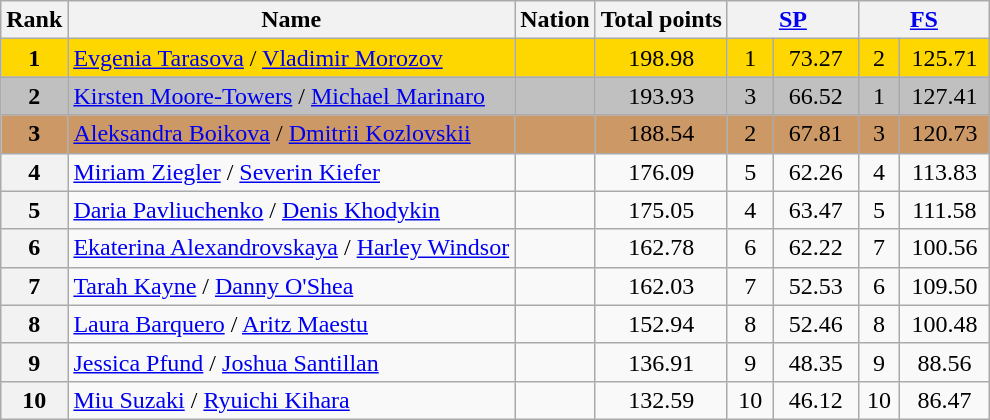<table class="wikitable sortable">
<tr>
<th>Rank</th>
<th>Name</th>
<th>Nation</th>
<th>Total points</th>
<th colspan="2" width="80px"><a href='#'>SP</a></th>
<th colspan="2" width="80px"><a href='#'>FS</a></th>
</tr>
<tr bgcolor="gold">
<td align="center"><strong>1</strong></td>
<td><a href='#'>Evgenia Tarasova</a> / <a href='#'>Vladimir Morozov</a></td>
<td></td>
<td align="center">198.98</td>
<td align="center">1</td>
<td align="center">73.27</td>
<td align="center">2</td>
<td align="center">125.71</td>
</tr>
<tr bgcolor="silver">
<td align="center"><strong>2</strong></td>
<td><a href='#'>Kirsten Moore-Towers</a> / <a href='#'>Michael Marinaro</a></td>
<td></td>
<td align="center">193.93</td>
<td align="center">3</td>
<td align="center">66.52</td>
<td align="center">1</td>
<td align="center">127.41</td>
</tr>
<tr bgcolor="cc9966">
<td align="center"><strong>3</strong></td>
<td><a href='#'>Aleksandra Boikova</a> / <a href='#'>Dmitrii Kozlovskii</a></td>
<td></td>
<td align="center">188.54</td>
<td align="center">2</td>
<td align="center">67.81</td>
<td align="center">3</td>
<td align="center">120.73</td>
</tr>
<tr>
<th>4</th>
<td><a href='#'>Miriam Ziegler</a> / <a href='#'>Severin Kiefer</a></td>
<td></td>
<td align="center">176.09</td>
<td align="center">5</td>
<td align="center">62.26</td>
<td align="center">4</td>
<td align="center">113.83</td>
</tr>
<tr>
<th>5</th>
<td><a href='#'>Daria Pavliuchenko</a> / <a href='#'>Denis Khodykin</a></td>
<td></td>
<td align="center">175.05</td>
<td align="center">4</td>
<td align="center">63.47</td>
<td align="center">5</td>
<td align="center">111.58</td>
</tr>
<tr>
<th>6</th>
<td><a href='#'>Ekaterina Alexandrovskaya</a> / <a href='#'>Harley Windsor</a></td>
<td></td>
<td align="center">162.78</td>
<td align="center">6</td>
<td align="center">62.22</td>
<td align="center">7</td>
<td align="center">100.56</td>
</tr>
<tr>
<th>7</th>
<td><a href='#'>Tarah Kayne</a> / <a href='#'>Danny O'Shea</a></td>
<td></td>
<td align="center">162.03</td>
<td align="center">7</td>
<td align="center">52.53</td>
<td align="center">6</td>
<td align="center">109.50</td>
</tr>
<tr>
<th>8</th>
<td><a href='#'>Laura Barquero</a> / <a href='#'>Aritz Maestu</a></td>
<td></td>
<td align="center">152.94</td>
<td align="center">8</td>
<td align="center">52.46</td>
<td align="center">8</td>
<td align="center">100.48</td>
</tr>
<tr>
<th>9</th>
<td><a href='#'>Jessica Pfund</a> / <a href='#'>Joshua Santillan</a></td>
<td></td>
<td align="center">136.91</td>
<td align="center">9</td>
<td align="center">48.35</td>
<td align="center">9</td>
<td align="center">88.56</td>
</tr>
<tr>
<th>10</th>
<td><a href='#'>Miu Suzaki</a> / <a href='#'>Ryuichi Kihara</a></td>
<td></td>
<td align="center">132.59</td>
<td align="center">10</td>
<td align="center">46.12</td>
<td align="center">10</td>
<td align="center">86.47</td>
</tr>
</table>
